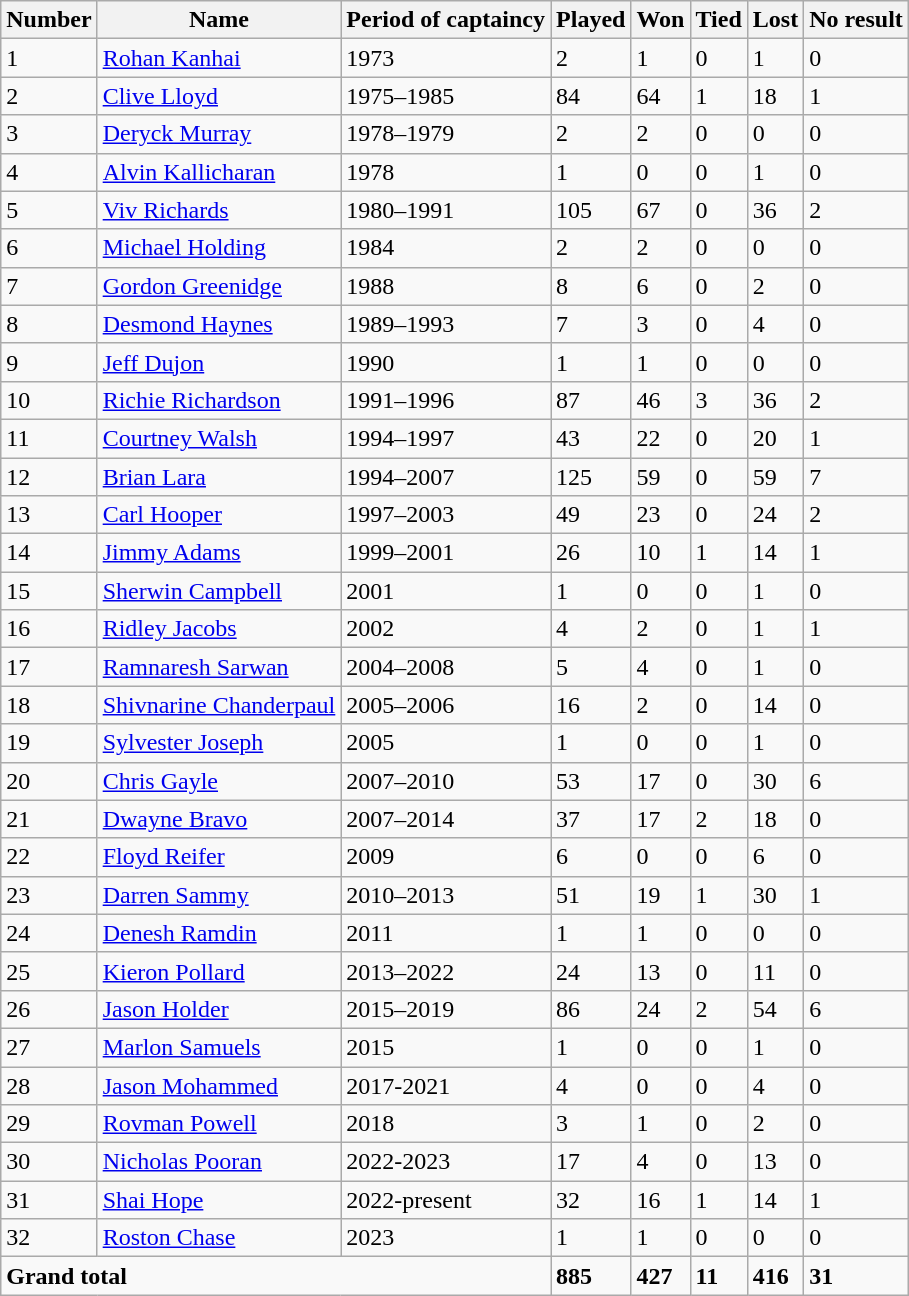<table class="wikitable">
<tr>
<th>Number</th>
<th>Name</th>
<th>Period of captaincy</th>
<th>Played</th>
<th>Won</th>
<th>Tied</th>
<th>Lost</th>
<th>No result</th>
</tr>
<tr>
<td>1</td>
<td><a href='#'>Rohan Kanhai</a></td>
<td>1973</td>
<td>2</td>
<td>1</td>
<td>0</td>
<td>1</td>
<td>0</td>
</tr>
<tr>
<td>2</td>
<td><a href='#'>Clive Lloyd</a></td>
<td>1975–1985</td>
<td>84</td>
<td>64</td>
<td>1</td>
<td>18</td>
<td>1</td>
</tr>
<tr>
<td>3</td>
<td><a href='#'>Deryck Murray</a></td>
<td>1978–1979</td>
<td>2</td>
<td>2</td>
<td>0</td>
<td>0</td>
<td>0</td>
</tr>
<tr>
<td>4</td>
<td><a href='#'>Alvin Kallicharan</a></td>
<td>1978</td>
<td>1</td>
<td>0</td>
<td>0</td>
<td>1</td>
<td>0</td>
</tr>
<tr>
<td>5</td>
<td><a href='#'>Viv Richards</a></td>
<td>1980–1991</td>
<td>105</td>
<td>67</td>
<td>0</td>
<td>36</td>
<td>2</td>
</tr>
<tr>
<td>6</td>
<td><a href='#'>Michael Holding</a></td>
<td>1984</td>
<td>2</td>
<td>2</td>
<td>0</td>
<td>0</td>
<td>0</td>
</tr>
<tr>
<td>7</td>
<td><a href='#'>Gordon Greenidge</a></td>
<td>1988</td>
<td>8</td>
<td>6</td>
<td>0</td>
<td>2</td>
<td>0</td>
</tr>
<tr>
<td>8</td>
<td><a href='#'>Desmond Haynes</a></td>
<td>1989–1993</td>
<td>7</td>
<td>3</td>
<td>0</td>
<td>4</td>
<td>0</td>
</tr>
<tr>
<td>9</td>
<td><a href='#'>Jeff Dujon</a></td>
<td>1990</td>
<td>1</td>
<td>1</td>
<td>0</td>
<td>0</td>
<td>0</td>
</tr>
<tr>
<td>10</td>
<td><a href='#'>Richie Richardson</a></td>
<td>1991–1996</td>
<td>87</td>
<td>46</td>
<td>3</td>
<td>36</td>
<td>2</td>
</tr>
<tr>
<td>11</td>
<td><a href='#'>Courtney Walsh</a></td>
<td>1994–1997</td>
<td>43</td>
<td>22</td>
<td>0</td>
<td>20</td>
<td>1</td>
</tr>
<tr>
<td>12</td>
<td><a href='#'>Brian Lara</a></td>
<td>1994–2007</td>
<td>125</td>
<td>59</td>
<td>0</td>
<td>59</td>
<td>7</td>
</tr>
<tr>
<td>13</td>
<td><a href='#'>Carl Hooper</a></td>
<td>1997–2003</td>
<td>49</td>
<td>23</td>
<td>0</td>
<td>24</td>
<td>2</td>
</tr>
<tr>
<td>14</td>
<td><a href='#'>Jimmy Adams</a></td>
<td>1999–2001</td>
<td>26</td>
<td>10</td>
<td>1</td>
<td>14</td>
<td>1</td>
</tr>
<tr>
<td>15</td>
<td><a href='#'>Sherwin Campbell</a></td>
<td>2001</td>
<td>1</td>
<td>0</td>
<td>0</td>
<td>1</td>
<td>0</td>
</tr>
<tr>
<td>16</td>
<td><a href='#'>Ridley Jacobs</a></td>
<td>2002</td>
<td>4</td>
<td>2</td>
<td>0</td>
<td>1</td>
<td>1</td>
</tr>
<tr>
<td>17</td>
<td><a href='#'>Ramnaresh Sarwan</a></td>
<td>2004–2008</td>
<td>5</td>
<td>4</td>
<td>0</td>
<td>1</td>
<td>0</td>
</tr>
<tr>
<td>18</td>
<td><a href='#'>Shivnarine Chanderpaul</a></td>
<td>2005–2006</td>
<td>16</td>
<td>2</td>
<td>0</td>
<td>14</td>
<td>0</td>
</tr>
<tr>
<td>19</td>
<td><a href='#'>Sylvester Joseph</a></td>
<td>2005</td>
<td>1</td>
<td>0</td>
<td>0</td>
<td>1</td>
<td>0</td>
</tr>
<tr>
<td>20</td>
<td><a href='#'>Chris Gayle</a></td>
<td>2007–2010</td>
<td>53</td>
<td>17</td>
<td>0</td>
<td>30</td>
<td>6</td>
</tr>
<tr>
<td>21</td>
<td><a href='#'>Dwayne Bravo</a></td>
<td>2007–2014</td>
<td>37</td>
<td>17</td>
<td>2</td>
<td>18</td>
<td>0</td>
</tr>
<tr>
<td>22</td>
<td><a href='#'>Floyd Reifer</a></td>
<td>2009</td>
<td>6</td>
<td>0</td>
<td>0</td>
<td>6</td>
<td>0</td>
</tr>
<tr>
<td>23</td>
<td><a href='#'>Darren Sammy</a></td>
<td>2010–2013</td>
<td>51</td>
<td>19</td>
<td>1</td>
<td>30</td>
<td>1</td>
</tr>
<tr>
<td>24</td>
<td><a href='#'>Denesh Ramdin</a></td>
<td>2011</td>
<td>1</td>
<td>1</td>
<td>0</td>
<td>0</td>
<td>0</td>
</tr>
<tr>
<td>25</td>
<td><a href='#'>Kieron Pollard</a></td>
<td>2013–2022</td>
<td>24</td>
<td>13</td>
<td>0</td>
<td>11</td>
<td>0</td>
</tr>
<tr>
<td>26</td>
<td><a href='#'>Jason Holder</a></td>
<td>2015–2019</td>
<td>86</td>
<td>24</td>
<td>2</td>
<td>54</td>
<td>6</td>
</tr>
<tr>
<td>27</td>
<td><a href='#'>Marlon Samuels</a></td>
<td>2015</td>
<td>1</td>
<td>0</td>
<td>0</td>
<td>1</td>
<td>0</td>
</tr>
<tr>
<td>28</td>
<td><a href='#'>Jason Mohammed</a></td>
<td>2017-2021</td>
<td>4</td>
<td>0</td>
<td>0</td>
<td>4</td>
<td>0</td>
</tr>
<tr>
<td>29</td>
<td><a href='#'>Rovman Powell</a></td>
<td>2018</td>
<td>3</td>
<td>1</td>
<td>0</td>
<td>2</td>
<td>0</td>
</tr>
<tr>
<td>30</td>
<td><a href='#'>Nicholas Pooran</a></td>
<td>2022-2023</td>
<td>17</td>
<td>4</td>
<td>0</td>
<td>13</td>
<td>0</td>
</tr>
<tr>
<td>31</td>
<td><a href='#'>Shai Hope</a></td>
<td>2022-present</td>
<td>32</td>
<td>16</td>
<td>1</td>
<td>14</td>
<td>1</td>
</tr>
<tr>
<td>32</td>
<td><a href='#'>Roston Chase</a></td>
<td>2023</td>
<td>1</td>
<td>1</td>
<td>0</td>
<td>0</td>
<td>0</td>
</tr>
<tr>
<td colspan=3><strong>Grand total</strong></td>
<td><strong>885</strong></td>
<td><strong>427</strong></td>
<td><strong>11</strong></td>
<td><strong>416</strong></td>
<td><strong>31</strong></td>
</tr>
</table>
